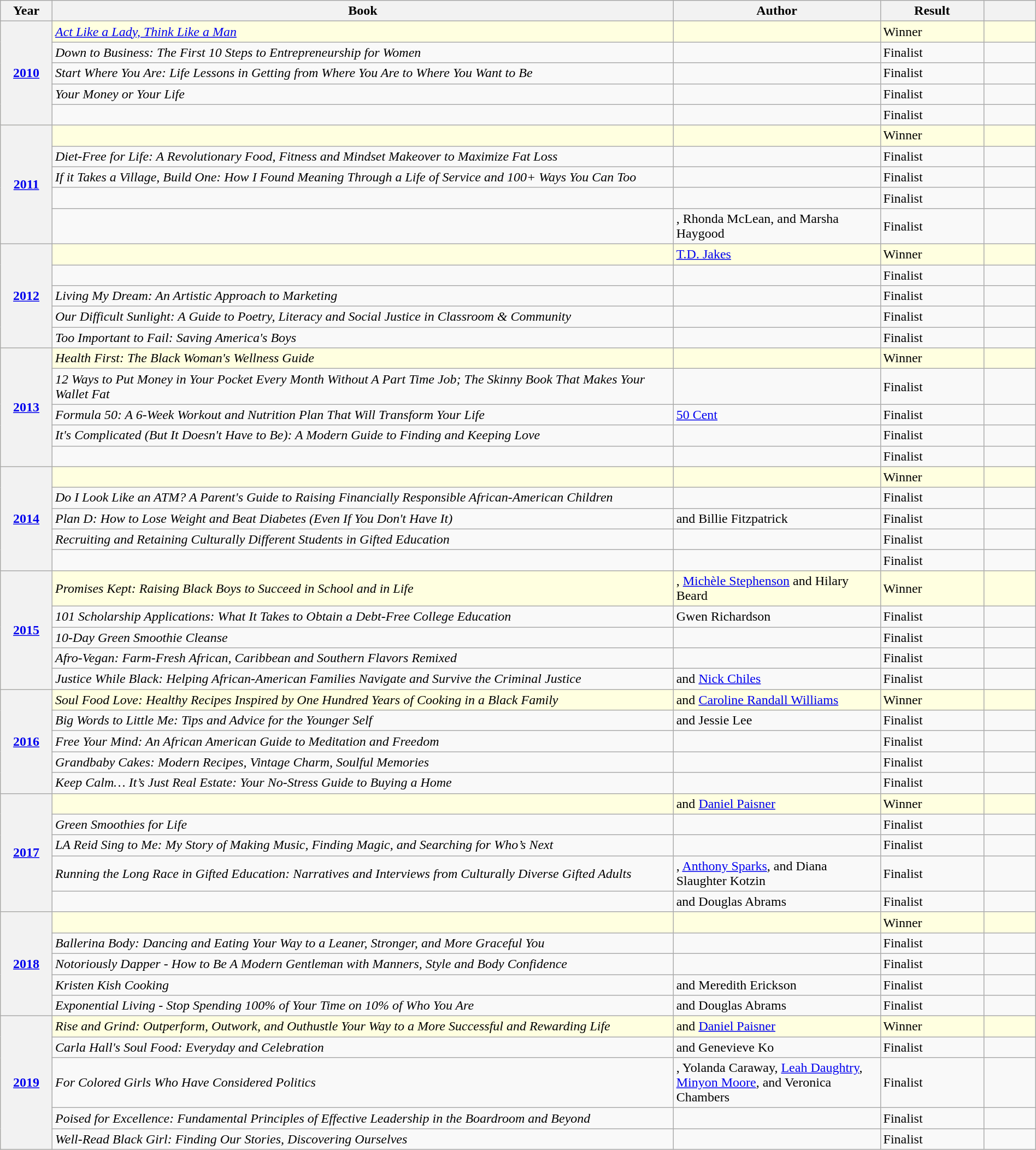<table class="wikitable sortable mw-collapsible" style="width:100%">
<tr>
<th scope="col" style="width:5%">Year</th>
<th scope="col" style="width:60%">Book</th>
<th scope="col" style="width:20%">Author</th>
<th scope="col" style="width:10%">Result</th>
<th scope="col" style="width:5%"></th>
</tr>
<tr style="background:lightyellow">
<th rowspan="5" scope="col"><a href='#'>2010</a></th>
<td><em><a href='#'>Act Like a Lady, Think Like a Man</a></em></td>
<td></td>
<td>Winner</td>
<td></td>
</tr>
<tr>
<td><em>Down to Business: The First 10 Steps to Entrepreneurship for Women</em></td>
<td></td>
<td>Finalist</td>
<td></td>
</tr>
<tr>
<td><em>Start Where You Are: Life Lessons in Getting from Where You Are to Where You Want to Be</em></td>
<td></td>
<td>Finalist</td>
<td></td>
</tr>
<tr>
<td><em>Your Money or Your Life</em></td>
<td></td>
<td>Finalist</td>
<td></td>
</tr>
<tr>
<td></td>
<td></td>
<td>Finalist</td>
<td></td>
</tr>
<tr style="background:lightyellow">
<th rowspan="5" scope="col"><a href='#'>2011</a></th>
<td></td>
<td></td>
<td>Winner</td>
<td></td>
</tr>
<tr>
<td><em>Diet-Free for Life: A Revolutionary Food, Fitness and Mindset Makeover to Maximize Fat Loss</em></td>
<td></td>
<td>Finalist</td>
<td></td>
</tr>
<tr>
<td><em>If it Takes a Village, Build One: How I Found Meaning Through a Life of Service and 100+ Ways You Can Too</em></td>
<td></td>
<td>Finalist</td>
<td></td>
</tr>
<tr>
<td></td>
<td></td>
<td>Finalist</td>
<td></td>
</tr>
<tr>
<td></td>
<td>, Rhonda McLean, and Marsha Haygood</td>
<td>Finalist</td>
<td></td>
</tr>
<tr style="background:lightyellow">
<th rowspan="5" scope="col"><a href='#'>2012</a></th>
<td></td>
<td><a href='#'>T.D. Jakes</a></td>
<td>Winner</td>
<td></td>
</tr>
<tr>
<td></td>
<td></td>
<td>Finalist</td>
<td></td>
</tr>
<tr>
<td><em>Living My Dream: An Artistic Approach to Marketing</em></td>
<td></td>
<td>Finalist</td>
<td></td>
</tr>
<tr>
<td><em>Our Difficult Sunlight: A Guide to Poetry, Literacy and Social Justice in Classroom & Community</em></td>
<td></td>
<td>Finalist</td>
<td></td>
</tr>
<tr>
<td><em>Too Important to Fail: Saving America's Boys</em></td>
<td></td>
<td>Finalist</td>
<td></td>
</tr>
<tr style="background:lightyellow">
<th rowspan="5" scope="col"><a href='#'>2013</a></th>
<td><em>Health First: The Black Woman's Wellness Guide</em></td>
<td></td>
<td>Winner</td>
<td></td>
</tr>
<tr>
<td><em>12 Ways to Put Money in Your Pocket Every Month Without A Part Time Job; The Skinny Book That Makes Your Wallet Fat</em></td>
<td></td>
<td>Finalist</td>
<td></td>
</tr>
<tr>
<td><em>Formula 50: A 6-Week Workout and Nutrition Plan That Will Transform Your Life</em></td>
<td><a href='#'>50 Cent</a></td>
<td>Finalist</td>
<td></td>
</tr>
<tr>
<td><em>It's Complicated (But It Doesn't Have to Be): A Modern Guide to Finding and Keeping Love</em></td>
<td></td>
<td>Finalist</td>
<td></td>
</tr>
<tr>
<td></td>
<td></td>
<td>Finalist</td>
<td></td>
</tr>
<tr style="background:lightyellow">
<th rowspan="5" scope="col"><a href='#'>2014</a></th>
<td></td>
<td></td>
<td>Winner</td>
<td></td>
</tr>
<tr>
<td><em>Do I Look Like an ATM? A Parent's Guide to Raising Financially Responsible African-American Children</em></td>
<td></td>
<td>Finalist</td>
<td></td>
</tr>
<tr>
<td><em>Plan D: How to Lose Weight and Beat Diabetes (Even If You Don't Have It)</em></td>
<td> and Billie Fitzpatrick</td>
<td>Finalist</td>
<td></td>
</tr>
<tr>
<td><em>Recruiting and Retaining Culturally Different Students in Gifted Education</em></td>
<td></td>
<td>Finalist</td>
<td></td>
</tr>
<tr>
<td></td>
<td></td>
<td>Finalist</td>
<td></td>
</tr>
<tr style="background:lightyellow">
<th rowspan="5" scope="col"><a href='#'>2015</a></th>
<td><em>Promises Kept: Raising Black Boys to Succeed in School and in Life</em></td>
<td>, <a href='#'>Michèle Stephenson</a> and Hilary Beard</td>
<td>Winner</td>
<td></td>
</tr>
<tr>
<td><em>101 Scholarship Applications: What It Takes to Obtain a Debt-Free College Education</em></td>
<td>Gwen Richardson</td>
<td>Finalist</td>
<td></td>
</tr>
<tr>
<td><em>10-Day Green Smoothie Cleanse</em></td>
<td></td>
<td>Finalist</td>
<td></td>
</tr>
<tr>
<td><em>Afro-Vegan: Farm-Fresh African, Caribbean and Southern Flavors Remixed</em></td>
<td></td>
<td>Finalist</td>
<td></td>
</tr>
<tr>
<td><em>Justice While Black: Helping African-American Families Navigate and Survive the Criminal Justice</em></td>
<td> and <a href='#'>Nick Chiles</a></td>
<td>Finalist</td>
<td></td>
</tr>
<tr style="background:lightyellow">
<th rowspan="5" scope="col"><a href='#'>2016</a></th>
<td><em>Soul Food Love: Healthy Recipes Inspired by One Hundred Years of Cooking in a Black Family</em></td>
<td> and <a href='#'>Caroline Randall Williams</a></td>
<td>Winner</td>
<td></td>
</tr>
<tr>
<td><em>Big Words to Little Me: Tips and Advice for the Younger Self</em></td>
<td> and Jessie Lee</td>
<td>Finalist</td>
<td></td>
</tr>
<tr>
<td><em>Free Your Mind: An African American Guide to Meditation and Freedom</em></td>
<td></td>
<td>Finalist</td>
<td></td>
</tr>
<tr>
<td><em>Grandbaby Cakes: Modern Recipes, Vintage Charm, Soulful Memories</em></td>
<td></td>
<td>Finalist</td>
<td></td>
</tr>
<tr>
<td><em>Keep Calm… It’s Just Real Estate: Your No-Stress Guide to Buying a Home</em></td>
<td></td>
<td>Finalist</td>
<td></td>
</tr>
<tr style="background:lightyellow">
<th rowspan="5" scope="col"><a href='#'>2017</a></th>
<td></td>
<td> and <a href='#'>Daniel Paisner</a></td>
<td>Winner</td>
<td></td>
</tr>
<tr>
<td><em>Green Smoothies for Life</em></td>
<td></td>
<td>Finalist</td>
<td></td>
</tr>
<tr>
<td><em>LA Reid Sing to Me: My Story of Making Music, Finding Magic, and Searching for Who’s Next</em></td>
<td></td>
<td>Finalist</td>
<td></td>
</tr>
<tr>
<td><em>Running the Long Race in Gifted Education: Narratives and Interviews from Culturally Diverse Gifted Adults</em></td>
<td>, <a href='#'>Anthony Sparks</a>, and Diana Slaughter Kotzin</td>
<td>Finalist</td>
<td></td>
</tr>
<tr>
<td></td>
<td> and Douglas Abrams</td>
<td>Finalist</td>
<td></td>
</tr>
<tr style="background:lightyellow">
<th rowspan="5" scope="col"><a href='#'>2018</a></th>
<td></td>
<td></td>
<td>Winner</td>
<td></td>
</tr>
<tr>
<td><em>Ballerina Body: Dancing and Eating Your Way to a Leaner, Stronger, and More Graceful You</em></td>
<td></td>
<td>Finalist</td>
<td></td>
</tr>
<tr>
<td><em>Notoriously Dapper - How to Be A Modern Gentleman with Manners, Style and Body Confidence</em></td>
<td></td>
<td>Finalist</td>
<td></td>
</tr>
<tr>
<td><em>Kristen Kish Cooking</em></td>
<td> and Meredith Erickson</td>
<td>Finalist</td>
<td></td>
</tr>
<tr>
<td><em>Exponential Living - Stop Spending 100% of Your Time on 10% of Who You Are</em></td>
<td> and Douglas Abrams</td>
<td>Finalist</td>
<td></td>
</tr>
<tr style="background:lightyellow">
<th rowspan="5" scope="col"><a href='#'>2019</a></th>
<td><em>Rise and Grind: Outperform, Outwork, and Outhustle Your Way to a More Successful and Rewarding Life</em></td>
<td> and <a href='#'>Daniel Paisner</a></td>
<td>Winner</td>
<td></td>
</tr>
<tr>
<td><em>Carla Hall's Soul Food: Everyday and Celebration</em></td>
<td> and Genevieve Ko</td>
<td>Finalist</td>
<td></td>
</tr>
<tr>
<td><em>For Colored Girls Who Have Considered Politics</em></td>
<td>, Yolanda Caraway, <a href='#'>Leah Daughtry</a>, <a href='#'>Minyon Moore</a>, and Veronica Chambers</td>
<td>Finalist</td>
<td></td>
</tr>
<tr>
<td><em>Poised for Excellence: Fundamental Principles of Effective Leadership in the Boardroom and Beyond</em></td>
<td></td>
<td>Finalist</td>
<td></td>
</tr>
<tr>
<td><em>Well-Read Black Girl: Finding Our Stories, Discovering Ourselves</em></td>
<td></td>
<td>Finalist</td>
<td></td>
</tr>
</table>
